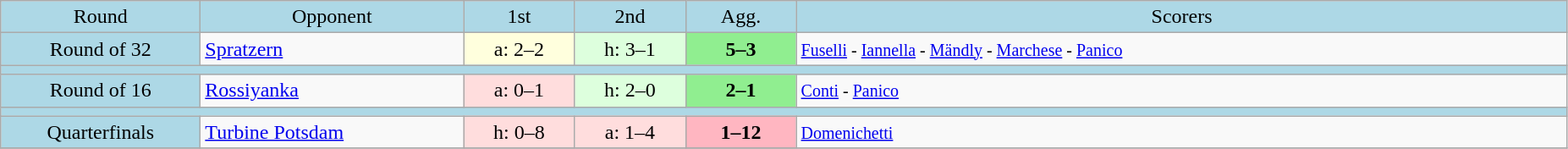<table class="wikitable" style="text-align:center">
<tr bgcolor=lightblue>
<td width=150px>Round</td>
<td width=200px>Opponent</td>
<td width=80px>1st</td>
<td width=80px>2nd</td>
<td width=80px>Agg.</td>
<td width=600px>Scorers</td>
</tr>
<tr>
<td bgcolor=lightblue>Round of 32</td>
<td align=left> <a href='#'>Spratzern</a></td>
<td bgcolor="#ffffdd">a: 2–2</td>
<td bgcolor="#ddffdd">h: 3–1</td>
<td bgcolor=lightgreen><strong>5–3</strong></td>
<td align=left><small><a href='#'>Fuselli</a> - <a href='#'>Iannella</a> - <a href='#'>Mändly</a> - <a href='#'>Marchese</a> - <a href='#'>Panico</a></small></td>
</tr>
<tr bgcolor=lightblue>
<td colspan=6></td>
</tr>
<tr>
<td bgcolor=lightblue>Round of 16</td>
<td align=left> <a href='#'>Rossiyanka</a></td>
<td bgcolor="#ffdddd">a: 0–1</td>
<td bgcolor="#ddffdd">h: 2–0</td>
<td bgcolor=lightgreen><strong>2–1</strong></td>
<td align=left><small><a href='#'>Conti</a> - <a href='#'>Panico</a></small></td>
</tr>
<tr bgcolor=lightblue>
<td colspan=6></td>
</tr>
<tr>
<td bgcolor=lightblue>Quarterfinals</td>
<td align=left> <a href='#'>Turbine Potsdam</a></td>
<td bgcolor="#ffdddd">h: 0–8</td>
<td bgcolor="#ffdddd">a: 1–4</td>
<td bgcolor=lightpink><strong>1–12</strong></td>
<td align=left><small><a href='#'>Domenichetti</a></small></td>
</tr>
<tr>
</tr>
</table>
